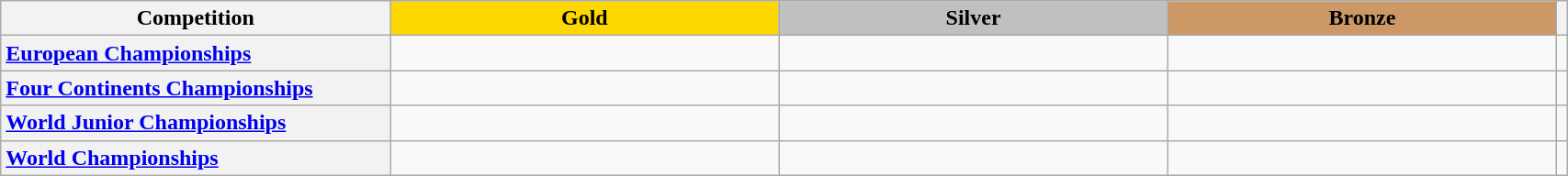<table class="wikitable unsortable" style="text-align:left; width:90%">
<tr>
<th scope="col" style="text-align:center; width:25%">Competition</th>
<td scope="col" style="text-align:center; width:25%; background:gold"><strong>Gold</strong></td>
<td scope="col" style="text-align:center; width:25%; background:silver"><strong>Silver</strong></td>
<td scope="col" style="text-align:center; width:25%; background:#c96"><strong>Bronze</strong></td>
<th scope="col" style="text-align:center"></th>
</tr>
<tr>
<th scope="row" style="text-align:left"> <a href='#'>European Championships</a></th>
<td></td>
<td></td>
<td></td>
<td></td>
</tr>
<tr>
<th scope="row" style="text-align:left"> <a href='#'>Four Continents Championships</a></th>
<td></td>
<td></td>
<td></td>
<td></td>
</tr>
<tr>
<th scope="row" style="text-align:left"> <a href='#'>World Junior Championships</a></th>
<td></td>
<td></td>
<td></td>
<td></td>
</tr>
<tr>
<th scope="row" style="text-align:left"> <a href='#'>World Championships</a></th>
<td></td>
<td></td>
<td></td>
<td></td>
</tr>
</table>
